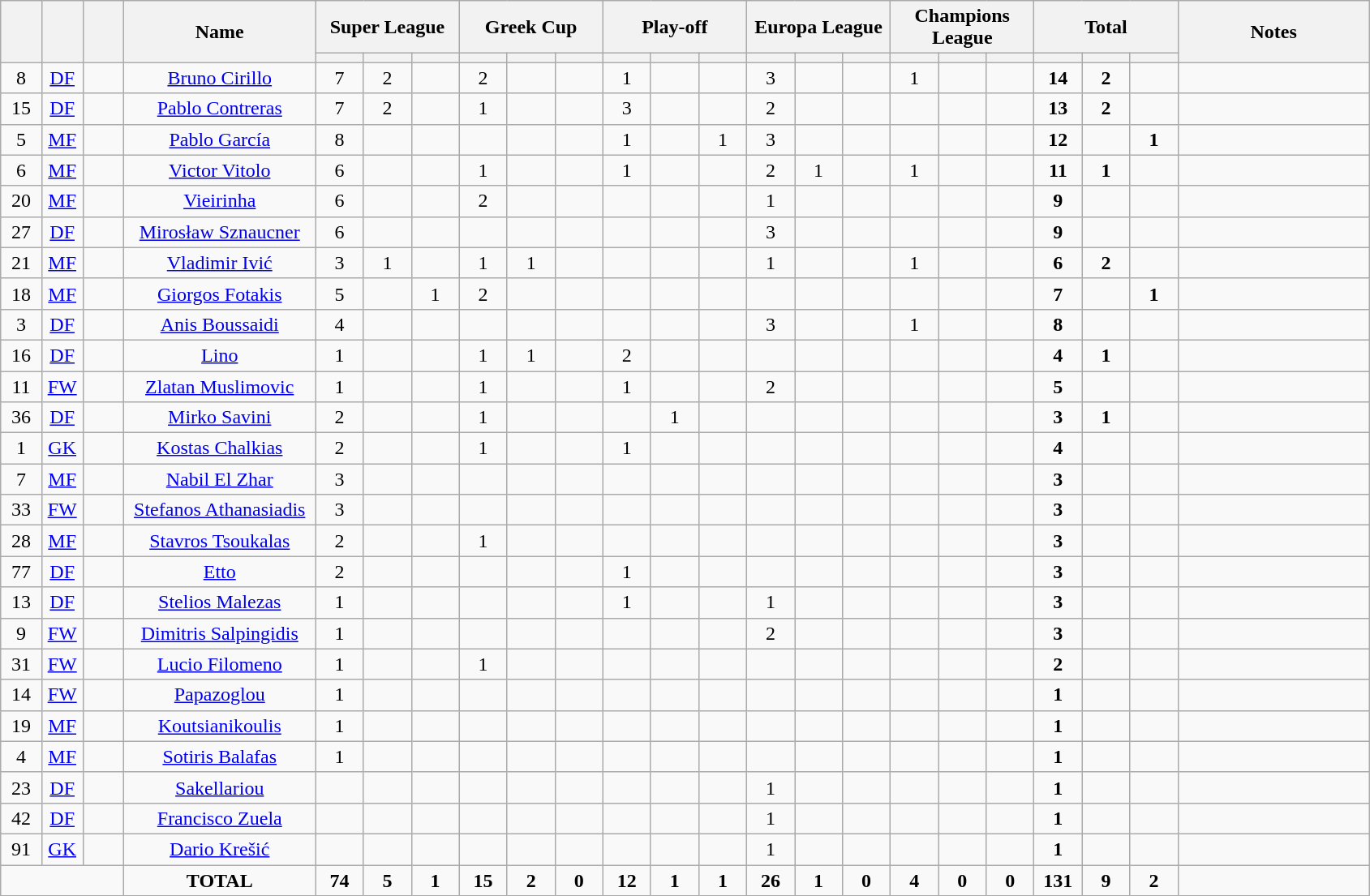<table class="wikitable" style="font-size: 100%; text-align: center;">
<tr>
<th rowspan="2"  style="width:3%; text-align:center;"></th>
<th rowspan="2"  style="width:3%; text-align:center;"></th>
<th rowspan="2"  style="width:3%; text-align:center;"></th>
<th rowspan="2"  style="width:14%; text-align:center;">Name</th>
<th colspan="3" style="text-align:center;">Super League</th>
<th colspan="3" style="text-align:center;">Greek Cup</th>
<th colspan="3" style="text-align:center;">Play-off</th>
<th colspan="3" style="text-align:center;">Europa League</th>
<th colspan="3" style="text-align:center;">Champions League</th>
<th colspan="3" style="text-align:center;">Total</th>
<th rowspan="2" style="width:14%; text-align:center;">Notes</th>
</tr>
<tr>
<th style="width:2em;"></th>
<th style="width:2em;"></th>
<th style="width:2em;"></th>
<th style="width:2em;"></th>
<th style="width:2em;"></th>
<th style="width:2em;"></th>
<th style="width:2em;"></th>
<th style="width:2em;"></th>
<th style="width:2em;"></th>
<th style="width:2em;"></th>
<th style="width:2em;"></th>
<th style="width:2em;"></th>
<th style="width:2em;"></th>
<th style="width:2em;"></th>
<th style="width:2em;"></th>
<th style="width:2em;"></th>
<th style="width:2em;"></th>
<th style="width:2em;"></th>
</tr>
<tr>
<td>8</td>
<td><a href='#'>DF</a></td>
<td></td>
<td><a href='#'>Bruno Cirillo</a></td>
<td>7</td>
<td>2</td>
<td></td>
<td>2</td>
<td></td>
<td></td>
<td>1</td>
<td></td>
<td></td>
<td>3</td>
<td></td>
<td></td>
<td>1</td>
<td></td>
<td></td>
<td><strong>14</strong></td>
<td><strong>2</strong></td>
<td></td>
<td></td>
</tr>
<tr>
<td>15</td>
<td><a href='#'>DF</a></td>
<td></td>
<td><a href='#'>Pablo Contreras</a></td>
<td>7</td>
<td>2</td>
<td></td>
<td>1</td>
<td></td>
<td></td>
<td>3</td>
<td></td>
<td></td>
<td>2</td>
<td></td>
<td></td>
<td></td>
<td></td>
<td></td>
<td><strong>13</strong></td>
<td><strong>2</strong></td>
<td></td>
<td></td>
</tr>
<tr>
<td>5</td>
<td><a href='#'>MF</a></td>
<td></td>
<td><a href='#'>Pablo García</a></td>
<td>8</td>
<td></td>
<td></td>
<td></td>
<td></td>
<td></td>
<td>1</td>
<td></td>
<td>1</td>
<td>3</td>
<td></td>
<td></td>
<td></td>
<td></td>
<td></td>
<td><strong>12</strong></td>
<td></td>
<td><strong>1</strong></td>
<td></td>
</tr>
<tr>
<td>6</td>
<td><a href='#'>MF</a></td>
<td></td>
<td><a href='#'>Victor Vitolo</a></td>
<td>6</td>
<td></td>
<td></td>
<td>1</td>
<td></td>
<td></td>
<td>1</td>
<td></td>
<td></td>
<td>2</td>
<td>1</td>
<td></td>
<td>1</td>
<td></td>
<td></td>
<td><strong>11</strong></td>
<td><strong>1</strong></td>
<td></td>
<td></td>
</tr>
<tr>
<td>20</td>
<td><a href='#'>MF</a></td>
<td></td>
<td><a href='#'>Vieirinha</a></td>
<td>6</td>
<td></td>
<td></td>
<td>2</td>
<td></td>
<td></td>
<td></td>
<td></td>
<td></td>
<td>1</td>
<td></td>
<td></td>
<td></td>
<td></td>
<td></td>
<td><strong>9</strong></td>
<td></td>
<td></td>
<td></td>
</tr>
<tr>
<td>27</td>
<td><a href='#'>DF</a></td>
<td></td>
<td><a href='#'>Mirosław Sznaucner</a></td>
<td>6</td>
<td></td>
<td></td>
<td></td>
<td></td>
<td></td>
<td></td>
<td></td>
<td></td>
<td>3</td>
<td></td>
<td></td>
<td></td>
<td></td>
<td></td>
<td><strong>9</strong></td>
<td></td>
<td></td>
<td></td>
</tr>
<tr>
<td>21</td>
<td><a href='#'>MF</a></td>
<td></td>
<td><a href='#'>Vladimir Ivić</a></td>
<td>3</td>
<td>1</td>
<td></td>
<td>1</td>
<td>1</td>
<td></td>
<td></td>
<td></td>
<td></td>
<td>1</td>
<td></td>
<td></td>
<td>1</td>
<td></td>
<td></td>
<td><strong>6</strong></td>
<td><strong>2</strong></td>
<td></td>
<td></td>
</tr>
<tr>
<td>18</td>
<td><a href='#'>MF</a></td>
<td></td>
<td><a href='#'>Giorgos Fotakis</a></td>
<td>5</td>
<td></td>
<td>1</td>
<td>2</td>
<td></td>
<td></td>
<td></td>
<td></td>
<td></td>
<td></td>
<td></td>
<td></td>
<td></td>
<td></td>
<td></td>
<td><strong>7</strong></td>
<td></td>
<td><strong>1</strong></td>
<td></td>
</tr>
<tr>
<td>3</td>
<td><a href='#'>DF</a></td>
<td></td>
<td><a href='#'>Anis Boussaidi</a></td>
<td>4</td>
<td></td>
<td></td>
<td></td>
<td></td>
<td></td>
<td></td>
<td></td>
<td></td>
<td>3</td>
<td></td>
<td></td>
<td>1</td>
<td></td>
<td></td>
<td><strong>8</strong></td>
<td></td>
<td></td>
<td></td>
</tr>
<tr>
<td>16</td>
<td><a href='#'>DF</a></td>
<td></td>
<td><a href='#'>Lino</a></td>
<td>1</td>
<td></td>
<td></td>
<td>1</td>
<td>1</td>
<td></td>
<td>2</td>
<td></td>
<td></td>
<td></td>
<td></td>
<td></td>
<td></td>
<td></td>
<td></td>
<td><strong>4</strong></td>
<td><strong>1</strong></td>
<td></td>
<td></td>
</tr>
<tr>
<td>11</td>
<td><a href='#'>FW</a></td>
<td></td>
<td><a href='#'>Zlatan Muslimovic</a></td>
<td>1</td>
<td></td>
<td></td>
<td>1</td>
<td></td>
<td></td>
<td>1</td>
<td></td>
<td></td>
<td>2</td>
<td></td>
<td></td>
<td></td>
<td></td>
<td></td>
<td><strong>5</strong></td>
<td></td>
<td></td>
<td></td>
</tr>
<tr>
<td>36</td>
<td><a href='#'>DF</a></td>
<td></td>
<td><a href='#'>Mirko Savini</a></td>
<td>2</td>
<td></td>
<td></td>
<td>1</td>
<td></td>
<td></td>
<td></td>
<td>1</td>
<td></td>
<td></td>
<td></td>
<td></td>
<td></td>
<td></td>
<td></td>
<td><strong>3</strong></td>
<td><strong>1</strong></td>
<td></td>
<td></td>
</tr>
<tr>
<td>1</td>
<td><a href='#'>GK</a></td>
<td></td>
<td><a href='#'>Kostas Chalkias</a></td>
<td>2</td>
<td></td>
<td></td>
<td>1</td>
<td></td>
<td></td>
<td>1</td>
<td></td>
<td></td>
<td></td>
<td></td>
<td></td>
<td></td>
<td></td>
<td></td>
<td><strong>4</strong></td>
<td></td>
<td></td>
<td></td>
</tr>
<tr>
<td>7</td>
<td><a href='#'>MF</a></td>
<td></td>
<td><a href='#'>Nabil El Zhar</a></td>
<td>3</td>
<td></td>
<td></td>
<td></td>
<td></td>
<td></td>
<td></td>
<td></td>
<td></td>
<td></td>
<td></td>
<td></td>
<td></td>
<td></td>
<td></td>
<td><strong>3</strong></td>
<td></td>
<td></td>
<td></td>
</tr>
<tr>
<td>33</td>
<td><a href='#'>FW</a></td>
<td></td>
<td><a href='#'>Stefanos Athanasiadis</a></td>
<td>3</td>
<td></td>
<td></td>
<td></td>
<td></td>
<td></td>
<td></td>
<td></td>
<td></td>
<td></td>
<td></td>
<td></td>
<td></td>
<td></td>
<td></td>
<td><strong>3</strong></td>
<td></td>
<td></td>
<td></td>
</tr>
<tr>
<td>28</td>
<td><a href='#'>MF</a></td>
<td></td>
<td><a href='#'>Stavros Tsoukalas</a></td>
<td>2</td>
<td></td>
<td></td>
<td>1</td>
<td></td>
<td></td>
<td></td>
<td></td>
<td></td>
<td></td>
<td></td>
<td></td>
<td></td>
<td></td>
<td></td>
<td><strong>3</strong></td>
<td></td>
<td></td>
<td></td>
</tr>
<tr>
<td>77</td>
<td><a href='#'>DF</a></td>
<td></td>
<td><a href='#'>Etto</a></td>
<td>2</td>
<td></td>
<td></td>
<td></td>
<td></td>
<td></td>
<td>1</td>
<td></td>
<td></td>
<td></td>
<td></td>
<td></td>
<td></td>
<td></td>
<td></td>
<td><strong>3</strong></td>
<td></td>
<td></td>
<td></td>
</tr>
<tr>
<td>13</td>
<td><a href='#'>DF</a></td>
<td></td>
<td><a href='#'>Stelios Malezas</a></td>
<td>1</td>
<td></td>
<td></td>
<td></td>
<td></td>
<td></td>
<td>1</td>
<td></td>
<td></td>
<td>1</td>
<td></td>
<td></td>
<td></td>
<td></td>
<td></td>
<td><strong>3</strong></td>
<td></td>
<td></td>
<td></td>
</tr>
<tr>
<td>9</td>
<td><a href='#'>FW</a></td>
<td></td>
<td><a href='#'>Dimitris Salpingidis</a></td>
<td>1</td>
<td></td>
<td></td>
<td></td>
<td></td>
<td></td>
<td></td>
<td></td>
<td></td>
<td>2</td>
<td></td>
<td></td>
<td></td>
<td></td>
<td></td>
<td><strong>3</strong></td>
<td></td>
<td></td>
<td></td>
</tr>
<tr>
<td>31</td>
<td><a href='#'>FW</a></td>
<td></td>
<td><a href='#'>Lucio Filomeno</a></td>
<td>1</td>
<td></td>
<td></td>
<td>1</td>
<td></td>
<td></td>
<td></td>
<td></td>
<td></td>
<td></td>
<td></td>
<td></td>
<td></td>
<td></td>
<td></td>
<td><strong>2</strong></td>
<td></td>
<td></td>
<td></td>
</tr>
<tr>
<td>14</td>
<td><a href='#'>FW</a></td>
<td></td>
<td><a href='#'>Papazoglou</a></td>
<td>1</td>
<td></td>
<td></td>
<td></td>
<td></td>
<td></td>
<td></td>
<td></td>
<td></td>
<td></td>
<td></td>
<td></td>
<td></td>
<td></td>
<td></td>
<td><strong>1</strong></td>
<td></td>
<td></td>
<td></td>
</tr>
<tr>
<td>19</td>
<td><a href='#'>MF</a></td>
<td></td>
<td><a href='#'>Koutsianikoulis</a></td>
<td>1</td>
<td></td>
<td></td>
<td></td>
<td></td>
<td></td>
<td></td>
<td></td>
<td></td>
<td></td>
<td></td>
<td></td>
<td></td>
<td></td>
<td></td>
<td><strong>1</strong></td>
<td></td>
<td></td>
<td></td>
</tr>
<tr>
<td>4</td>
<td><a href='#'>MF</a></td>
<td></td>
<td><a href='#'>Sotiris Balafas</a></td>
<td>1</td>
<td></td>
<td></td>
<td></td>
<td></td>
<td></td>
<td></td>
<td></td>
<td></td>
<td></td>
<td></td>
<td></td>
<td></td>
<td></td>
<td></td>
<td><strong>1</strong></td>
<td></td>
<td></td>
<td></td>
</tr>
<tr>
<td>23</td>
<td><a href='#'>DF</a></td>
<td></td>
<td><a href='#'>Sakellariou</a></td>
<td></td>
<td></td>
<td></td>
<td></td>
<td></td>
<td></td>
<td></td>
<td></td>
<td></td>
<td>1</td>
<td></td>
<td></td>
<td></td>
<td></td>
<td></td>
<td><strong>1</strong></td>
<td></td>
<td></td>
<td></td>
</tr>
<tr>
<td>42</td>
<td><a href='#'>DF</a></td>
<td></td>
<td><a href='#'>Francisco Zuela</a></td>
<td></td>
<td></td>
<td></td>
<td></td>
<td></td>
<td></td>
<td></td>
<td></td>
<td></td>
<td>1</td>
<td></td>
<td></td>
<td></td>
<td></td>
<td></td>
<td><strong>1</strong></td>
<td></td>
<td></td>
<td></td>
</tr>
<tr>
<td>91</td>
<td><a href='#'>GK</a></td>
<td></td>
<td><a href='#'>Dario Krešić</a></td>
<td></td>
<td></td>
<td></td>
<td></td>
<td></td>
<td></td>
<td></td>
<td></td>
<td></td>
<td>1</td>
<td></td>
<td></td>
<td></td>
<td></td>
<td></td>
<td><strong>1</strong></td>
<td></td>
<td></td>
<td></td>
</tr>
<tr>
<td colspan="3"></td>
<td><strong>TOTAL</strong></td>
<td><strong>74</strong></td>
<td><strong>5</strong></td>
<td><strong>1</strong></td>
<td><strong>15</strong></td>
<td><strong>2</strong></td>
<td><strong>0</strong></td>
<td><strong>12</strong></td>
<td><strong>1</strong></td>
<td><strong>1</strong></td>
<td><strong>26</strong></td>
<td><strong>1</strong></td>
<td><strong>0</strong></td>
<td><strong>4</strong></td>
<td><strong>0</strong></td>
<td><strong>0</strong></td>
<td><strong>131</strong></td>
<td><strong>9</strong></td>
<td><strong>2</strong></td>
</tr>
</table>
